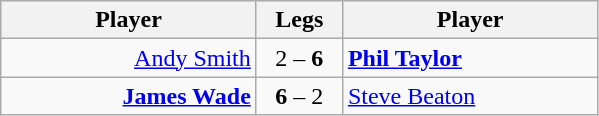<table class=wikitable style="text-align:center">
<tr>
<th width=163>Player</th>
<th width=50>Legs</th>
<th width=163>Player</th>
</tr>
<tr align=left>
<td align=right><a href='#'>Andy Smith</a> </td>
<td align=center>2 – <strong>6</strong></td>
<td> <strong><a href='#'>Phil Taylor</a></strong></td>
</tr>
<tr align=left>
<td align=right><strong><a href='#'>James Wade</a></strong> </td>
<td align=center><strong>6</strong> – 2</td>
<td> <a href='#'>Steve Beaton</a></td>
</tr>
</table>
